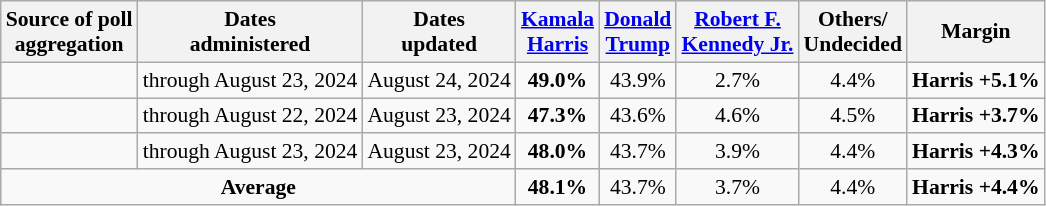<table class="wikitable sortable mw-datatable" style="text-align:center;font-size:90%;line-height:17px">
<tr>
<th>Source of poll<br>aggregation</th>
<th>Dates<br>administered</th>
<th>Dates<br>updated</th>
<th class="unsortable"><a href='#'>Kamala <br>Harris</a><br><small></small></th>
<th class="unsortable"><a href='#'>Donald<br>Trump</a><br><small></small></th>
<th class="unsortable"><a href='#'>Robert F.<br>Kennedy Jr.</a><br><small></small></th>
<th class="unsortable">Others/<br>Undecided<br></th>
<th>Margin</th>
</tr>
<tr>
<td></td>
<td>through August 23, 2024</td>
<td>August 24, 2024</td>
<td><strong>49.0%</strong></td>
<td>43.9%</td>
<td>2.7%</td>
<td>4.4%</td>
<td><strong>Harris +5.1%</strong></td>
</tr>
<tr>
<td></td>
<td>through August 22, 2024</td>
<td>August 23, 2024</td>
<td><strong>47.3%</strong></td>
<td>43.6%</td>
<td>4.6%</td>
<td>4.5%</td>
<td><strong>Harris +3.7%</strong></td>
</tr>
<tr>
<td></td>
<td>through August 23, 2024</td>
<td>August 23, 2024</td>
<td><strong>48.0%</strong></td>
<td>43.7%</td>
<td>3.9%</td>
<td>4.4%</td>
<td><strong>Harris +4.3%</strong></td>
</tr>
<tr>
<td colspan="3"><strong>Average</strong></td>
<td><strong>48.1%</strong></td>
<td>43.7%</td>
<td>3.7%</td>
<td>4.4%</td>
<td><strong>Harris +4.4%</strong></td>
</tr>
</table>
